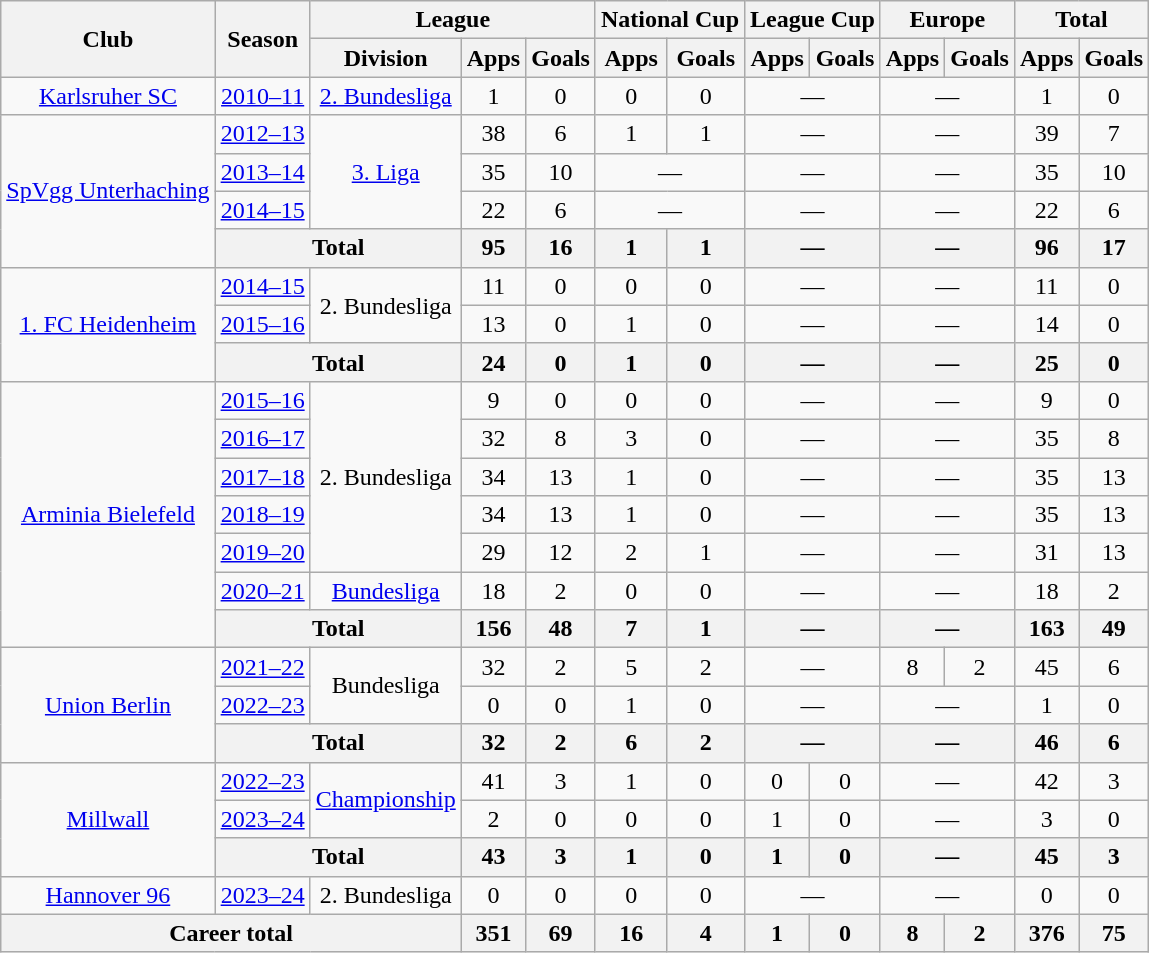<table class="wikitable" style="text-align:center">
<tr>
<th rowspan="2">Club</th>
<th rowspan="2">Season</th>
<th colspan="3">League</th>
<th colspan="2">National Cup</th>
<th colspan="2">League Cup</th>
<th colspan="2">Europe</th>
<th colspan="2">Total</th>
</tr>
<tr>
<th>Division</th>
<th>Apps</th>
<th>Goals</th>
<th>Apps</th>
<th>Goals</th>
<th>Apps</th>
<th>Goals</th>
<th>Apps</th>
<th>Goals</th>
<th>Apps</th>
<th>Goals</th>
</tr>
<tr>
<td><a href='#'>Karlsruher SC</a></td>
<td><a href='#'>2010–11</a></td>
<td><a href='#'>2. Bundesliga</a></td>
<td>1</td>
<td>0</td>
<td>0</td>
<td>0</td>
<td colspan="2">—</td>
<td colspan="2">—</td>
<td>1</td>
<td>0</td>
</tr>
<tr>
<td rowspan="4"><a href='#'>SpVgg Unterhaching</a></td>
<td><a href='#'>2012–13</a></td>
<td rowspan="3"><a href='#'>3. Liga</a></td>
<td>38</td>
<td>6</td>
<td>1</td>
<td>1</td>
<td colspan="2">—</td>
<td colspan="2">—</td>
<td>39</td>
<td>7</td>
</tr>
<tr>
<td><a href='#'>2013–14</a></td>
<td>35</td>
<td>10</td>
<td colspan="2">—</td>
<td colspan="2">—</td>
<td colspan="2">—</td>
<td>35</td>
<td>10</td>
</tr>
<tr>
<td><a href='#'>2014–15</a></td>
<td>22</td>
<td>6</td>
<td colspan="2">—</td>
<td colspan="2">—</td>
<td colspan="2">—</td>
<td>22</td>
<td>6</td>
</tr>
<tr>
<th colspan="2">Total</th>
<th>95</th>
<th>16</th>
<th>1</th>
<th>1</th>
<th colspan="2">—</th>
<th colspan="2">—</th>
<th>96</th>
<th>17</th>
</tr>
<tr>
<td rowspan="3"><a href='#'>1. FC Heidenheim</a></td>
<td><a href='#'>2014–15</a></td>
<td rowspan="2">2. Bundesliga</td>
<td>11</td>
<td>0</td>
<td>0</td>
<td>0</td>
<td colspan="2">—</td>
<td colspan="2">—</td>
<td>11</td>
<td>0</td>
</tr>
<tr>
<td><a href='#'>2015–16</a></td>
<td>13</td>
<td>0</td>
<td>1</td>
<td>0</td>
<td colspan="2">—</td>
<td colspan="2">—</td>
<td>14</td>
<td>0</td>
</tr>
<tr>
<th colspan="2">Total</th>
<th>24</th>
<th>0</th>
<th>1</th>
<th>0</th>
<th colspan="2">—</th>
<th colspan="2">—</th>
<th>25</th>
<th>0</th>
</tr>
<tr>
<td rowspan="7"><a href='#'>Arminia Bielefeld</a></td>
<td><a href='#'>2015–16</a></td>
<td rowspan="5">2. Bundesliga</td>
<td>9</td>
<td>0</td>
<td>0</td>
<td>0</td>
<td colspan="2">—</td>
<td colspan="2">—</td>
<td>9</td>
<td>0</td>
</tr>
<tr>
<td><a href='#'>2016–17</a></td>
<td>32</td>
<td>8</td>
<td>3</td>
<td>0</td>
<td colspan="2">—</td>
<td colspan="2">—</td>
<td>35</td>
<td>8</td>
</tr>
<tr>
<td><a href='#'>2017–18</a></td>
<td>34</td>
<td>13</td>
<td>1</td>
<td>0</td>
<td colspan="2">—</td>
<td colspan="2">—</td>
<td>35</td>
<td>13</td>
</tr>
<tr>
<td><a href='#'>2018–19</a></td>
<td>34</td>
<td>13</td>
<td>1</td>
<td>0</td>
<td colspan="2">—</td>
<td colspan="2">—</td>
<td>35</td>
<td>13</td>
</tr>
<tr>
<td><a href='#'>2019–20</a></td>
<td>29</td>
<td>12</td>
<td>2</td>
<td>1</td>
<td colspan="2">—</td>
<td colspan="2">—</td>
<td>31</td>
<td>13</td>
</tr>
<tr>
<td><a href='#'>2020–21</a></td>
<td><a href='#'>Bundesliga</a></td>
<td>18</td>
<td>2</td>
<td>0</td>
<td>0</td>
<td colspan="2">—</td>
<td colspan="2">—</td>
<td>18</td>
<td>2</td>
</tr>
<tr>
<th colspan="2">Total</th>
<th>156</th>
<th>48</th>
<th>7</th>
<th>1</th>
<th colspan="2">—</th>
<th colspan="2">—</th>
<th>163</th>
<th>49</th>
</tr>
<tr>
<td rowspan="3"><a href='#'>Union Berlin</a></td>
<td><a href='#'>2021–22</a></td>
<td rowspan="2">Bundesliga</td>
<td>32</td>
<td>2</td>
<td>5</td>
<td>2</td>
<td colspan="2">—</td>
<td>8</td>
<td>2</td>
<td>45</td>
<td>6</td>
</tr>
<tr>
<td><a href='#'>2022–23</a></td>
<td>0</td>
<td>0</td>
<td>1</td>
<td>0</td>
<td colspan="2">—</td>
<td colspan="2">—</td>
<td>1</td>
<td>0</td>
</tr>
<tr>
<th colspan="2">Total</th>
<th>32</th>
<th>2</th>
<th>6</th>
<th>2</th>
<th colspan="2">—</th>
<th colspan="2">—</th>
<th>46</th>
<th>6</th>
</tr>
<tr>
<td rowspan="3"><a href='#'>Millwall</a></td>
<td><a href='#'>2022–23</a></td>
<td rowspan="2"><a href='#'>Championship</a></td>
<td>41</td>
<td>3</td>
<td>1</td>
<td>0</td>
<td>0</td>
<td>0</td>
<td colspan="2">—</td>
<td>42</td>
<td>3</td>
</tr>
<tr>
<td><a href='#'>2023–24</a></td>
<td>2</td>
<td>0</td>
<td>0</td>
<td>0</td>
<td>1</td>
<td>0</td>
<td colspan="2">—</td>
<td>3</td>
<td>0</td>
</tr>
<tr>
<th colspan="2">Total</th>
<th>43</th>
<th>3</th>
<th>1</th>
<th>0</th>
<th>1</th>
<th>0</th>
<th colspan="2">—</th>
<th>45</th>
<th>3</th>
</tr>
<tr>
<td><a href='#'>Hannover 96</a></td>
<td><a href='#'>2023–24</a></td>
<td>2. Bundesliga</td>
<td>0</td>
<td>0</td>
<td>0</td>
<td>0</td>
<td colspan="2">—</td>
<td colspan="2">—</td>
<td>0</td>
<td>0</td>
</tr>
<tr>
<th colspan="3">Career total</th>
<th>351</th>
<th>69</th>
<th>16</th>
<th>4</th>
<th>1</th>
<th>0</th>
<th>8</th>
<th>2</th>
<th>376</th>
<th>75</th>
</tr>
</table>
